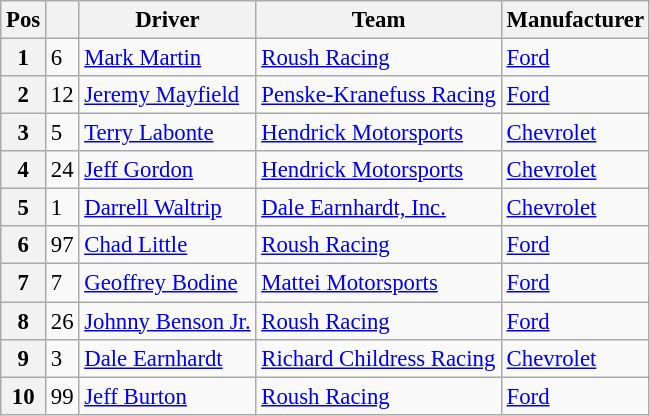<table class="wikitable" style="font-size:95%">
<tr>
<th>Pos</th>
<th></th>
<th>Driver</th>
<th>Team</th>
<th>Manufacturer</th>
</tr>
<tr>
<th>1</th>
<td>6</td>
<td><a href='#'>Mark Martin</a></td>
<td><a href='#'>Roush Racing</a></td>
<td><a href='#'>Ford</a></td>
</tr>
<tr>
<th>2</th>
<td>12</td>
<td><a href='#'>Jeremy Mayfield</a></td>
<td><a href='#'>Penske-Kranefuss Racing</a></td>
<td><a href='#'>Ford</a></td>
</tr>
<tr>
<th>3</th>
<td>5</td>
<td><a href='#'>Terry Labonte</a></td>
<td><a href='#'>Hendrick Motorsports</a></td>
<td><a href='#'>Chevrolet</a></td>
</tr>
<tr>
<th>4</th>
<td>24</td>
<td><a href='#'>Jeff Gordon</a></td>
<td><a href='#'>Hendrick Motorsports</a></td>
<td><a href='#'>Chevrolet</a></td>
</tr>
<tr>
<th>5</th>
<td>1</td>
<td><a href='#'>Darrell Waltrip</a></td>
<td><a href='#'>Dale Earnhardt, Inc.</a></td>
<td><a href='#'>Chevrolet</a></td>
</tr>
<tr>
<th>6</th>
<td>97</td>
<td><a href='#'>Chad Little</a></td>
<td><a href='#'>Roush Racing</a></td>
<td><a href='#'>Ford</a></td>
</tr>
<tr>
<th>7</th>
<td>7</td>
<td><a href='#'>Geoffrey Bodine</a></td>
<td><a href='#'>Mattei Motorsports</a></td>
<td><a href='#'>Ford</a></td>
</tr>
<tr>
<th>8</th>
<td>26</td>
<td><a href='#'>Johnny Benson Jr.</a></td>
<td><a href='#'>Roush Racing</a></td>
<td><a href='#'>Ford</a></td>
</tr>
<tr>
<th>9</th>
<td>3</td>
<td><a href='#'>Dale Earnhardt</a></td>
<td><a href='#'>Richard Childress Racing</a></td>
<td><a href='#'>Chevrolet</a></td>
</tr>
<tr>
<th>10</th>
<td>99</td>
<td><a href='#'>Jeff Burton</a></td>
<td><a href='#'>Roush Racing</a></td>
<td><a href='#'>Ford</a></td>
</tr>
</table>
